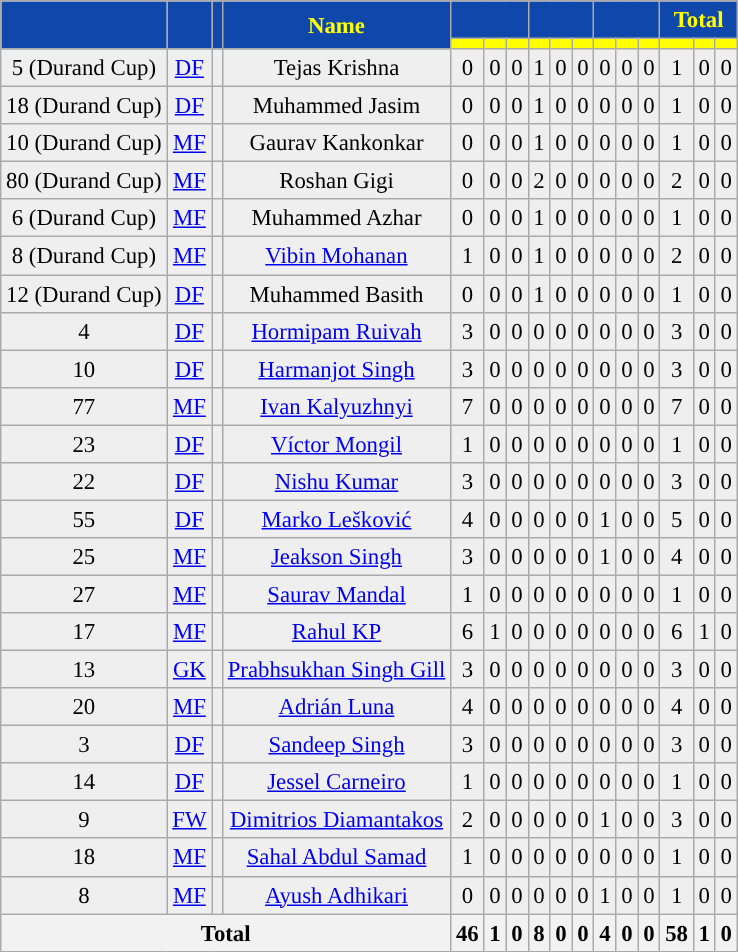<table class="wikitable sortable" style="font-size: 95%; text-align: center;">
<tr>
<th rowspan=2 style="background:#1047AB; color:#FFFF00;"></th>
<th rowspan=2 style="background:#1047AB; color:#FFFF00;"></th>
<th rowspan=2 style="background:#1047AB; color:#FFFF00;"></th>
<th rowspan=2 style="background:#1047AB; color:#FFFF00;">Name</th>
<th colspan=3 style="background:#1047AB; color:#FFFF00;"></th>
<th colspan=3 style="background:#1047AB; color:#FFFF00;"></th>
<th colspan=3 style="background:#1047AB; color:#FFFF00;"></th>
<th colspan=3 style="background:#1047AB; color:#FFFF00;">Total</th>
</tr>
<tr>
<th style="background:#FFFF00; color:#FFFF00;"></th>
<th style="background:#FFFF00; color:#FFFF00;"></th>
<th style="background:#FFFF00; color:#FFFF00;"></th>
<th style="background:#FFFF00; color:#FFFF00;"></th>
<th style="background:#FFFF00; color:#FFFF00;"></th>
<th style="background:#FFFF00; color:#FFFF00;"></th>
<th style="background:#FFFF00; color:#FFFF00;"></th>
<th style="background:#FFFF00; color:#FFFF00;"></th>
<th style="background:#FFFF00; color:#FFFF00;"></th>
<th style="background:#FFFF00; color:#FFFF00;"></th>
<th style="background:#FFFF00; color:#FFFF00;"></th>
<th style="background:#FFFF00; color:#FFFF00;"></th>
</tr>
<tr bgcolor="#efefef">
<td>5 (Durand Cup)</td>
<td><a href='#'>DF</a></td>
<td></td>
<td>Tejas Krishna</td>
<td>0</td>
<td>0</td>
<td>0</td>
<td>1</td>
<td>0</td>
<td>0</td>
<td>0</td>
<td>0</td>
<td>0</td>
<td>1</td>
<td>0</td>
<td>0</td>
</tr>
<tr bgcolor="#efefef">
<td>18 (Durand Cup)</td>
<td><a href='#'>DF</a></td>
<td></td>
<td>Muhammed Jasim</td>
<td>0</td>
<td>0</td>
<td>0</td>
<td>1</td>
<td>0</td>
<td>0</td>
<td>0</td>
<td>0</td>
<td>0</td>
<td>1</td>
<td>0</td>
<td>0</td>
</tr>
<tr bgcolor="#efefef">
<td>10 (Durand Cup)</td>
<td><a href='#'>MF</a></td>
<td></td>
<td>Gaurav Kankonkar</td>
<td>0</td>
<td>0</td>
<td>0</td>
<td>1</td>
<td>0</td>
<td>0</td>
<td>0</td>
<td>0</td>
<td>0</td>
<td>1</td>
<td>0</td>
<td>0</td>
</tr>
<tr bgcolor="#efefef">
<td>80 (Durand Cup)</td>
<td><a href='#'>MF</a></td>
<td></td>
<td>Roshan Gigi</td>
<td>0</td>
<td>0</td>
<td>0</td>
<td>2</td>
<td>0</td>
<td>0</td>
<td>0</td>
<td>0</td>
<td>0</td>
<td>2</td>
<td>0</td>
<td>0</td>
</tr>
<tr bgcolor="#efefef">
<td>6 (Durand Cup)</td>
<td><a href='#'>MF</a></td>
<td></td>
<td>Muhammed Azhar</td>
<td>0</td>
<td>0</td>
<td>0</td>
<td>1</td>
<td>0</td>
<td>0</td>
<td>0</td>
<td>0</td>
<td>0</td>
<td>1</td>
<td>0</td>
<td>0</td>
</tr>
<tr bgcolor="#efefef">
<td>8 (Durand Cup)</td>
<td><a href='#'>MF</a></td>
<td></td>
<td><a href='#'>Vibin Mohanan</a></td>
<td>1</td>
<td>0</td>
<td>0</td>
<td>1</td>
<td>0</td>
<td>0</td>
<td>0</td>
<td>0</td>
<td>0</td>
<td>2</td>
<td>0</td>
<td>0</td>
</tr>
<tr bgcolor="#efefef">
<td>12 (Durand Cup)</td>
<td><a href='#'>DF</a></td>
<td></td>
<td>Muhammed Basith</td>
<td>0</td>
<td>0</td>
<td>0</td>
<td>1</td>
<td>0</td>
<td>0</td>
<td>0</td>
<td>0</td>
<td>0</td>
<td>1</td>
<td>0</td>
<td>0</td>
</tr>
<tr bgcolor="#efefef">
<td>4</td>
<td><a href='#'>DF</a></td>
<td></td>
<td><a href='#'>Hormipam Ruivah</a></td>
<td>3</td>
<td>0</td>
<td>0</td>
<td>0</td>
<td>0</td>
<td>0</td>
<td>0</td>
<td>0</td>
<td>0</td>
<td>3</td>
<td>0</td>
<td>0</td>
</tr>
<tr bgcolor="#efefef">
<td>10</td>
<td><a href='#'>DF</a></td>
<td></td>
<td><a href='#'>Harmanjot Singh</a></td>
<td>3</td>
<td>0</td>
<td>0</td>
<td>0</td>
<td>0</td>
<td>0</td>
<td>0</td>
<td>0</td>
<td>0</td>
<td>3</td>
<td>0</td>
<td>0</td>
</tr>
<tr bgcolor="#efefef">
<td>77</td>
<td><a href='#'>MF</a></td>
<td></td>
<td><a href='#'>Ivan Kalyuzhnyi</a></td>
<td>7</td>
<td>0</td>
<td>0</td>
<td>0</td>
<td>0</td>
<td>0</td>
<td>0</td>
<td>0</td>
<td>0</td>
<td>7</td>
<td>0</td>
<td>0</td>
</tr>
<tr bgcolor="#efefef">
<td>23</td>
<td><a href='#'>DF</a></td>
<td></td>
<td><a href='#'>Víctor Mongil</a></td>
<td>1</td>
<td>0</td>
<td>0</td>
<td>0</td>
<td>0</td>
<td>0</td>
<td>0</td>
<td>0</td>
<td>0</td>
<td>1</td>
<td>0</td>
<td>0</td>
</tr>
<tr bgcolor="#efefef">
<td>22</td>
<td><a href='#'>DF</a></td>
<td></td>
<td><a href='#'>Nishu Kumar</a></td>
<td>3</td>
<td>0</td>
<td>0</td>
<td>0</td>
<td>0</td>
<td>0</td>
<td>0</td>
<td>0</td>
<td>0</td>
<td>3</td>
<td>0</td>
<td>0</td>
</tr>
<tr bgcolor="#efefef">
<td>55</td>
<td><a href='#'>DF</a></td>
<td></td>
<td><a href='#'>Marko Lešković</a></td>
<td>4</td>
<td>0</td>
<td>0</td>
<td>0</td>
<td>0</td>
<td>0</td>
<td>1</td>
<td>0</td>
<td>0</td>
<td>5</td>
<td>0</td>
<td>0</td>
</tr>
<tr bgcolor="#efefef">
<td>25</td>
<td><a href='#'>MF</a></td>
<td></td>
<td><a href='#'>Jeakson Singh</a></td>
<td>3</td>
<td>0</td>
<td>0</td>
<td>0</td>
<td>0</td>
<td>0</td>
<td>1</td>
<td>0</td>
<td>0</td>
<td>4</td>
<td>0</td>
<td>0</td>
</tr>
<tr bgcolor="#efefef">
<td>27</td>
<td><a href='#'>MF</a></td>
<td></td>
<td><a href='#'>Saurav Mandal</a></td>
<td>1</td>
<td>0</td>
<td>0</td>
<td>0</td>
<td>0</td>
<td>0</td>
<td>0</td>
<td>0</td>
<td>0</td>
<td>1</td>
<td>0</td>
<td>0</td>
</tr>
<tr bgcolor="#efefef">
<td>17</td>
<td><a href='#'>MF</a></td>
<td></td>
<td><a href='#'>Rahul KP</a></td>
<td>6</td>
<td>1</td>
<td>0</td>
<td>0</td>
<td>0</td>
<td>0</td>
<td>0</td>
<td>0</td>
<td>0</td>
<td>6</td>
<td>1</td>
<td>0</td>
</tr>
<tr bgcolor="#efefef">
<td>13</td>
<td><a href='#'>GK</a></td>
<td></td>
<td><a href='#'>Prabhsukhan Singh Gill</a></td>
<td>3</td>
<td>0</td>
<td>0</td>
<td>0</td>
<td>0</td>
<td>0</td>
<td>0</td>
<td>0</td>
<td>0</td>
<td>3</td>
<td>0</td>
<td>0</td>
</tr>
<tr bgcolor="#efefef">
<td>20</td>
<td><a href='#'>MF</a></td>
<td></td>
<td><a href='#'>Adrián Luna</a></td>
<td>4</td>
<td>0</td>
<td>0</td>
<td>0</td>
<td>0</td>
<td>0</td>
<td>0</td>
<td>0</td>
<td>0</td>
<td>4</td>
<td>0</td>
<td>0</td>
</tr>
<tr bgcolor="#efefef">
<td>3</td>
<td><a href='#'>DF</a></td>
<td></td>
<td><a href='#'>Sandeep Singh</a></td>
<td>3</td>
<td>0</td>
<td>0</td>
<td>0</td>
<td>0</td>
<td>0</td>
<td>0</td>
<td>0</td>
<td>0</td>
<td>3</td>
<td>0</td>
<td>0</td>
</tr>
<tr bgcolor="#efefef">
<td>14</td>
<td><a href='#'>DF</a></td>
<td></td>
<td><a href='#'>Jessel Carneiro</a></td>
<td>1</td>
<td>0</td>
<td>0</td>
<td>0</td>
<td>0</td>
<td>0</td>
<td>0</td>
<td>0</td>
<td>0</td>
<td>1</td>
<td>0</td>
<td>0</td>
</tr>
<tr bgcolor="#efefef">
<td>9</td>
<td><a href='#'>FW</a></td>
<td></td>
<td><a href='#'>Dimitrios Diamantakos</a></td>
<td>2</td>
<td>0</td>
<td>0</td>
<td>0</td>
<td>0</td>
<td>0</td>
<td>1</td>
<td>0</td>
<td>0</td>
<td>3</td>
<td>0</td>
<td>0</td>
</tr>
<tr bgcolor="#efefef">
<td>18</td>
<td><a href='#'>MF</a></td>
<td></td>
<td><a href='#'>Sahal Abdul Samad</a></td>
<td>1</td>
<td>0</td>
<td>0</td>
<td>0</td>
<td>0</td>
<td>0</td>
<td>0</td>
<td>0</td>
<td>0</td>
<td>1</td>
<td>0</td>
<td>0</td>
</tr>
<tr |- bgcolor="#efefef">
<td>8</td>
<td><a href='#'>MF</a></td>
<td></td>
<td><a href='#'>Ayush Adhikari</a></td>
<td>0</td>
<td>0</td>
<td>0</td>
<td>0</td>
<td>0</td>
<td>0</td>
<td>1</td>
<td>0</td>
<td>0</td>
<td>1</td>
<td>0</td>
<td>0</td>
</tr>
<tr>
<th colspan="4">Total</th>
<th>46</th>
<th>1</th>
<th>0</th>
<th>8</th>
<th>0</th>
<th>0</th>
<th>4</th>
<th>0</th>
<th>0</th>
<th>58</th>
<th>1</th>
<th>0</th>
</tr>
</table>
